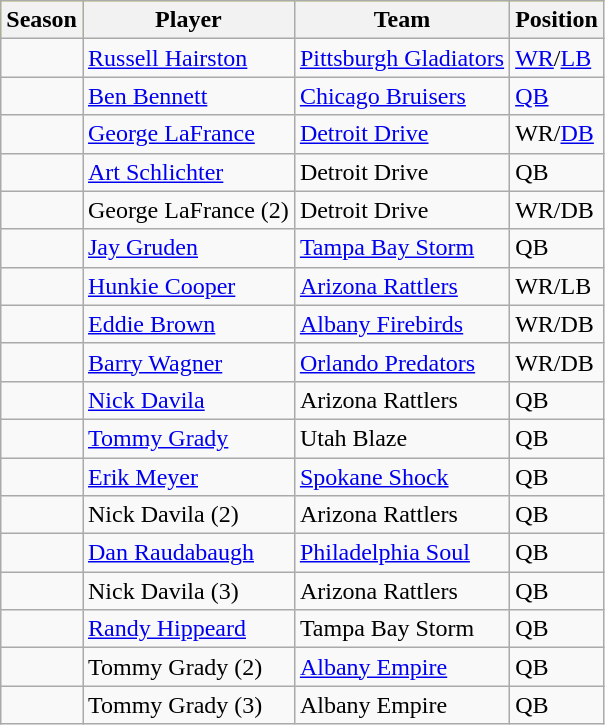<table class="wikitable">
<tr bgcolor="#efef">
<th>Season</th>
<th>Player</th>
<th>Team</th>
<th>Position</th>
</tr>
<tr>
<td align=center></td>
<td><a href='#'>Russell Hairston</a></td>
<td><a href='#'>Pittsburgh Gladiators</a></td>
<td><a href='#'>WR</a>/<a href='#'>LB</a></td>
</tr>
<tr>
<td align=center></td>
<td><a href='#'>Ben Bennett</a></td>
<td><a href='#'>Chicago Bruisers</a></td>
<td><a href='#'>QB</a></td>
</tr>
<tr>
<td align=center></td>
<td><a href='#'>George LaFrance</a></td>
<td><a href='#'>Detroit Drive</a></td>
<td>WR/<a href='#'>DB</a></td>
</tr>
<tr>
<td align=center></td>
<td><a href='#'>Art Schlichter</a></td>
<td>Detroit Drive</td>
<td>QB</td>
</tr>
<tr>
<td align=center></td>
<td>George LaFrance (2)</td>
<td>Detroit Drive</td>
<td>WR/DB</td>
</tr>
<tr>
<td align=center></td>
<td><a href='#'>Jay Gruden</a></td>
<td><a href='#'>Tampa Bay Storm</a></td>
<td>QB</td>
</tr>
<tr>
<td align=center></td>
<td><a href='#'>Hunkie Cooper</a></td>
<td><a href='#'>Arizona Rattlers</a></td>
<td>WR/LB</td>
</tr>
<tr>
<td align=center></td>
<td><a href='#'>Eddie Brown</a></td>
<td><a href='#'>Albany Firebirds</a></td>
<td>WR/DB</td>
</tr>
<tr>
<td align=center></td>
<td><a href='#'>Barry Wagner</a></td>
<td><a href='#'>Orlando Predators</a></td>
<td>WR/DB</td>
</tr>
<tr>
<td align=center></td>
<td><a href='#'>Nick Davila</a></td>
<td>Arizona Rattlers</td>
<td>QB</td>
</tr>
<tr>
<td align=center></td>
<td><a href='#'>Tommy Grady</a></td>
<td>Utah Blaze</td>
<td>QB</td>
</tr>
<tr>
<td align=center></td>
<td><a href='#'>Erik Meyer</a></td>
<td><a href='#'>Spokane Shock</a></td>
<td>QB</td>
</tr>
<tr>
<td align=center></td>
<td>Nick Davila (2)</td>
<td>Arizona Rattlers</td>
<td>QB</td>
</tr>
<tr>
<td align=center></td>
<td><a href='#'>Dan Raudabaugh</a></td>
<td><a href='#'>Philadelphia Soul</a></td>
<td>QB</td>
</tr>
<tr>
<td align=center></td>
<td>Nick Davila (3)</td>
<td>Arizona Rattlers</td>
<td>QB</td>
</tr>
<tr>
<td align=center></td>
<td><a href='#'>Randy Hippeard</a></td>
<td>Tampa Bay Storm</td>
<td>QB</td>
</tr>
<tr>
<td align=center></td>
<td>Tommy Grady (2)</td>
<td><a href='#'>Albany Empire</a></td>
<td>QB</td>
</tr>
<tr>
<td align=center></td>
<td>Tommy Grady (3)</td>
<td>Albany Empire</td>
<td>QB</td>
</tr>
</table>
